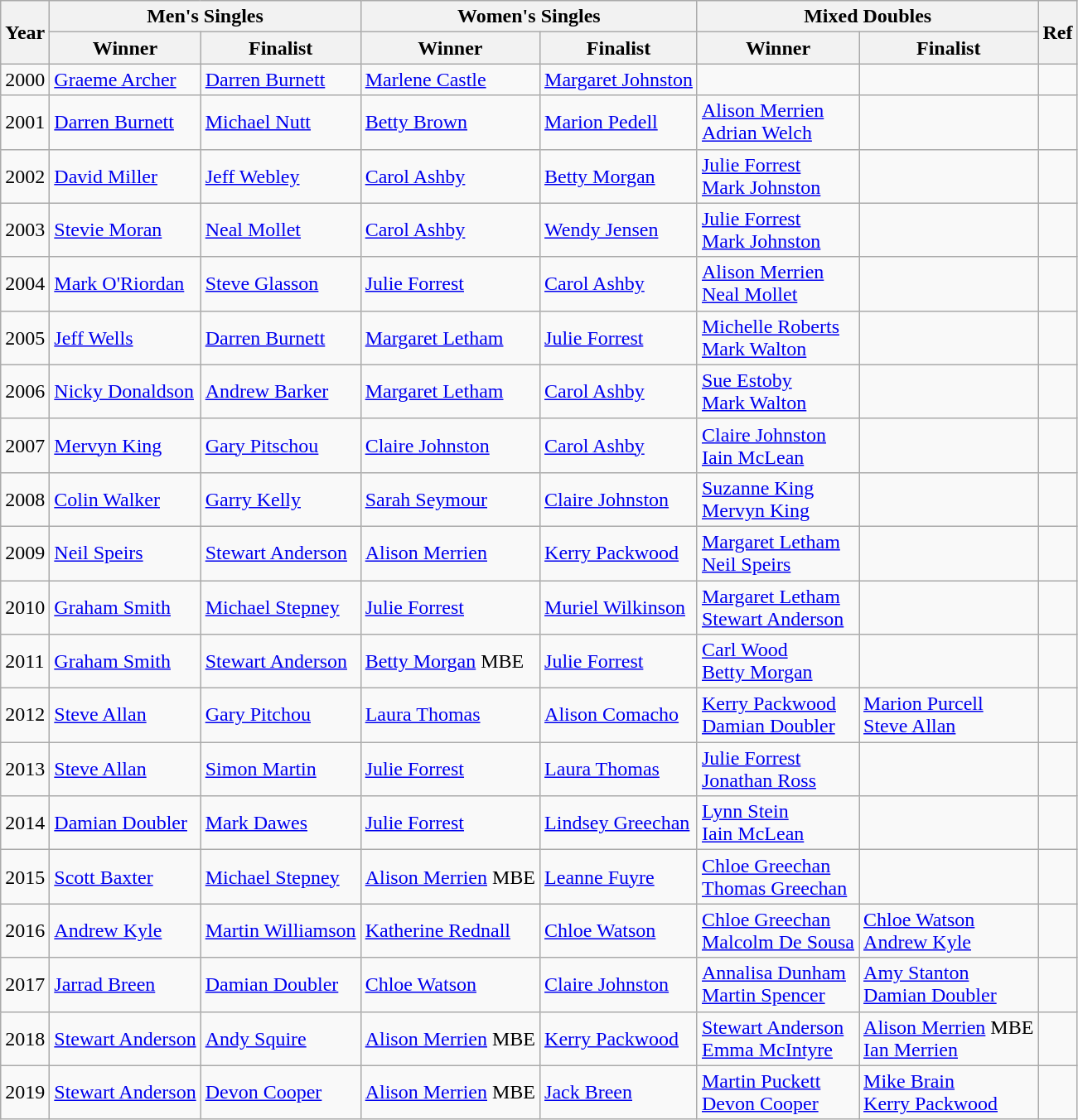<table class="wikitable">
<tr>
<th rowspan="2">Year</th>
<th colspan="2">Men's Singles</th>
<th colspan="2">Women's Singles</th>
<th colspan="2">Mixed Doubles</th>
<th rowspan="2">Ref</th>
</tr>
<tr>
<th>Winner</th>
<th>Finalist</th>
<th>Winner</th>
<th>Finalist</th>
<th>Winner</th>
<th>Finalist</th>
</tr>
<tr>
<td>2000</td>
<td> <a href='#'>Graeme Archer</a></td>
<td> <a href='#'>Darren Burnett</a></td>
<td> <a href='#'>Marlene Castle</a></td>
<td> <a href='#'>Margaret Johnston</a></td>
<td></td>
<td></td>
<td></td>
</tr>
<tr>
<td>2001</td>
<td> <a href='#'>Darren Burnett</a></td>
<td> <a href='#'>Michael Nutt</a></td>
<td> <a href='#'>Betty Brown</a></td>
<td> <a href='#'>Marion Pedell</a></td>
<td> <a href='#'>Alison Merrien</a><br> <a href='#'>Adrian Welch</a></td>
<td></td>
<td></td>
</tr>
<tr>
<td>2002</td>
<td> <a href='#'>David Miller</a></td>
<td> <a href='#'>Jeff Webley</a></td>
<td> <a href='#'>Carol Ashby</a></td>
<td> <a href='#'>Betty Morgan</a></td>
<td> <a href='#'>Julie Forrest</a><br> <a href='#'>Mark Johnston</a></td>
<td></td>
<td></td>
</tr>
<tr>
<td>2003</td>
<td> <a href='#'>Stevie Moran</a></td>
<td> <a href='#'>Neal Mollet</a></td>
<td> <a href='#'>Carol Ashby</a></td>
<td> <a href='#'>Wendy Jensen</a></td>
<td> <a href='#'>Julie Forrest</a><br> <a href='#'>Mark Johnston</a></td>
<td></td>
<td></td>
</tr>
<tr>
<td>2004</td>
<td> <a href='#'>Mark O'Riordan</a></td>
<td> <a href='#'>Steve Glasson</a></td>
<td> <a href='#'>Julie Forrest</a></td>
<td> <a href='#'>Carol Ashby</a></td>
<td> <a href='#'>Alison Merrien</a><br> <a href='#'>Neal Mollet</a></td>
<td></td>
<td></td>
</tr>
<tr>
<td>2005</td>
<td> <a href='#'>Jeff Wells</a></td>
<td> <a href='#'>Darren Burnett</a></td>
<td> <a href='#'>Margaret Letham</a></td>
<td> <a href='#'>Julie Forrest</a></td>
<td> <a href='#'>Michelle Roberts</a><br> <a href='#'>Mark Walton</a></td>
<td></td>
<td></td>
</tr>
<tr>
<td>2006</td>
<td> <a href='#'>Nicky Donaldson</a></td>
<td> <a href='#'>Andrew Barker</a></td>
<td> <a href='#'>Margaret Letham</a></td>
<td> <a href='#'>Carol Ashby</a></td>
<td> <a href='#'>Sue Estoby</a><br> <a href='#'>Mark Walton</a></td>
<td></td>
<td></td>
</tr>
<tr>
<td>2007</td>
<td> <a href='#'>Mervyn King</a></td>
<td> <a href='#'>Gary Pitschou</a></td>
<td> <a href='#'>Claire Johnston</a></td>
<td> <a href='#'>Carol Ashby</a></td>
<td> <a href='#'>Claire Johnston</a><br> <a href='#'>Iain McLean</a></td>
<td></td>
<td></td>
</tr>
<tr>
<td>2008</td>
<td> <a href='#'>Colin Walker</a></td>
<td> <a href='#'>Garry Kelly</a></td>
<td> <a href='#'>Sarah Seymour</a></td>
<td> <a href='#'>Claire Johnston</a></td>
<td> <a href='#'>Suzanne King</a><br> <a href='#'>Mervyn King</a></td>
<td></td>
<td></td>
</tr>
<tr>
<td>2009</td>
<td> <a href='#'>Neil Speirs</a></td>
<td> <a href='#'>Stewart Anderson</a></td>
<td> <a href='#'>Alison Merrien</a></td>
<td> <a href='#'>Kerry Packwood</a></td>
<td> <a href='#'>Margaret Letham</a><br> <a href='#'>Neil Speirs</a></td>
<td></td>
<td></td>
</tr>
<tr>
<td>2010</td>
<td> <a href='#'>Graham Smith</a></td>
<td> <a href='#'>Michael Stepney</a></td>
<td> <a href='#'>Julie Forrest</a></td>
<td> <a href='#'>Muriel Wilkinson</a></td>
<td> <a href='#'>Margaret Letham</a><br> <a href='#'>Stewart Anderson</a></td>
<td></td>
<td></td>
</tr>
<tr>
<td>2011</td>
<td> <a href='#'>Graham Smith</a></td>
<td> <a href='#'>Stewart Anderson</a></td>
<td> <a href='#'>Betty Morgan</a> MBE</td>
<td> <a href='#'>Julie Forrest</a></td>
<td> <a href='#'>Carl Wood</a><br> <a href='#'>Betty Morgan</a></td>
<td></td>
<td></td>
</tr>
<tr>
<td>2012</td>
<td> <a href='#'>Steve Allan</a></td>
<td> <a href='#'>Gary Pitchou</a></td>
<td> <a href='#'>Laura Thomas</a></td>
<td> <a href='#'>Alison Comacho</a></td>
<td> <a href='#'>Kerry Packwood</a><br> <a href='#'>Damian Doubler</a></td>
<td> <a href='#'>Marion Purcell</a><br> <a href='#'>Steve Allan</a></td>
<td><br></td>
</tr>
<tr>
<td>2013</td>
<td> <a href='#'>Steve Allan</a></td>
<td> <a href='#'>Simon Martin</a></td>
<td> <a href='#'>Julie Forrest</a></td>
<td> <a href='#'>Laura Thomas</a></td>
<td> <a href='#'>Julie Forrest</a><br> <a href='#'>Jonathan Ross</a></td>
<td></td>
<td></td>
</tr>
<tr>
<td>2014</td>
<td> <a href='#'>Damian Doubler</a></td>
<td> <a href='#'>Mark Dawes</a></td>
<td> <a href='#'>Julie Forrest</a></td>
<td> <a href='#'>Lindsey Greechan</a></td>
<td> <a href='#'>Lynn Stein</a><br> <a href='#'>Iain McLean</a></td>
<td></td>
<td></td>
</tr>
<tr>
<td>2015</td>
<td> <a href='#'>Scott Baxter</a></td>
<td> <a href='#'>Michael Stepney</a></td>
<td> <a href='#'>Alison Merrien</a> MBE</td>
<td> <a href='#'>Leanne Fuyre</a></td>
<td> <a href='#'>Chloe Greechan</a><br> <a href='#'>Thomas Greechan</a></td>
<td></td>
<td></td>
</tr>
<tr>
<td>2016</td>
<td> <a href='#'>Andrew Kyle</a></td>
<td> <a href='#'>Martin Williamson</a></td>
<td> <a href='#'>Katherine Rednall</a></td>
<td> <a href='#'>Chloe Watson</a></td>
<td> <a href='#'>Chloe Greechan</a><br> <a href='#'>Malcolm De Sousa</a></td>
<td> <a href='#'>Chloe Watson</a><br> <a href='#'>Andrew Kyle</a></td>
<td></td>
</tr>
<tr>
<td>2017</td>
<td> <a href='#'>Jarrad Breen</a></td>
<td> <a href='#'>Damian Doubler</a></td>
<td> <a href='#'>Chloe Watson</a></td>
<td> <a href='#'>Claire Johnston</a></td>
<td> <a href='#'>Annalisa Dunham</a> <br>  <a href='#'>Martin Spencer</a></td>
<td> <a href='#'>Amy Stanton</a> <br>  <a href='#'>Damian Doubler</a></td>
<td></td>
</tr>
<tr>
<td>2018</td>
<td> <a href='#'>Stewart Anderson</a></td>
<td> <a href='#'>Andy Squire</a></td>
<td> <a href='#'>Alison Merrien</a> MBE</td>
<td> <a href='#'>Kerry Packwood</a></td>
<td> <a href='#'>Stewart Anderson</a> <br>  <a href='#'>Emma McIntyre</a></td>
<td> <a href='#'>Alison Merrien</a> MBE<br>  <a href='#'>Ian Merrien</a></td>
<td></td>
</tr>
<tr>
<td>2019</td>
<td> <a href='#'>Stewart Anderson</a></td>
<td> <a href='#'>Devon Cooper</a></td>
<td> <a href='#'>Alison Merrien</a> MBE</td>
<td> <a href='#'>Jack Breen</a></td>
<td> <a href='#'>Martin Puckett</a> <br>  <a href='#'>Devon Cooper</a></td>
<td> <a href='#'>Mike Brain</a> <br> <a href='#'>Kerry Packwood</a></td>
<td></td>
</tr>
</table>
